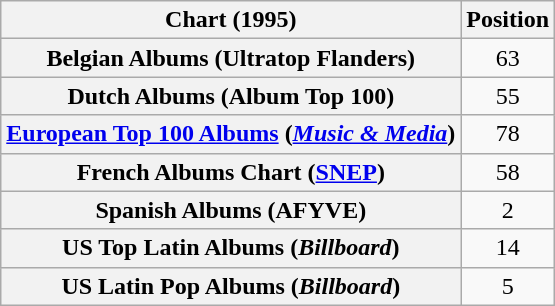<table class="wikitable sortable plainrowheaders" style="text-align:center">
<tr>
<th scope="col">Chart (1995)</th>
<th scope="col">Position</th>
</tr>
<tr>
<th scope="row">Belgian Albums (Ultratop Flanders)</th>
<td>63</td>
</tr>
<tr>
<th scope="row">Dutch Albums (Album Top 100)</th>
<td>55</td>
</tr>
<tr>
<th scope="row"><a href='#'>European Top 100 Albums</a> (<em><a href='#'>Music & Media</a></em>)</th>
<td>78</td>
</tr>
<tr>
<th scope="row">French Albums Chart (<a href='#'>SNEP</a>)</th>
<td>58</td>
</tr>
<tr>
<th scope="row" align="left">Spanish Albums (AFYVE)</th>
<td align="center">2</td>
</tr>
<tr>
<th scope="row" align="left">US Top Latin Albums (<em>Billboard</em>)</th>
<td align="center">14</td>
</tr>
<tr>
<th scope="row" align="left">US Latin Pop Albums (<em>Billboard</em>)</th>
<td align="center">5</td>
</tr>
</table>
